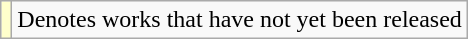<table class="wikitable">
<tr>
<td style="background:#FFFFCC;"></td>
<td>Denotes works that have not yet been released</td>
</tr>
</table>
